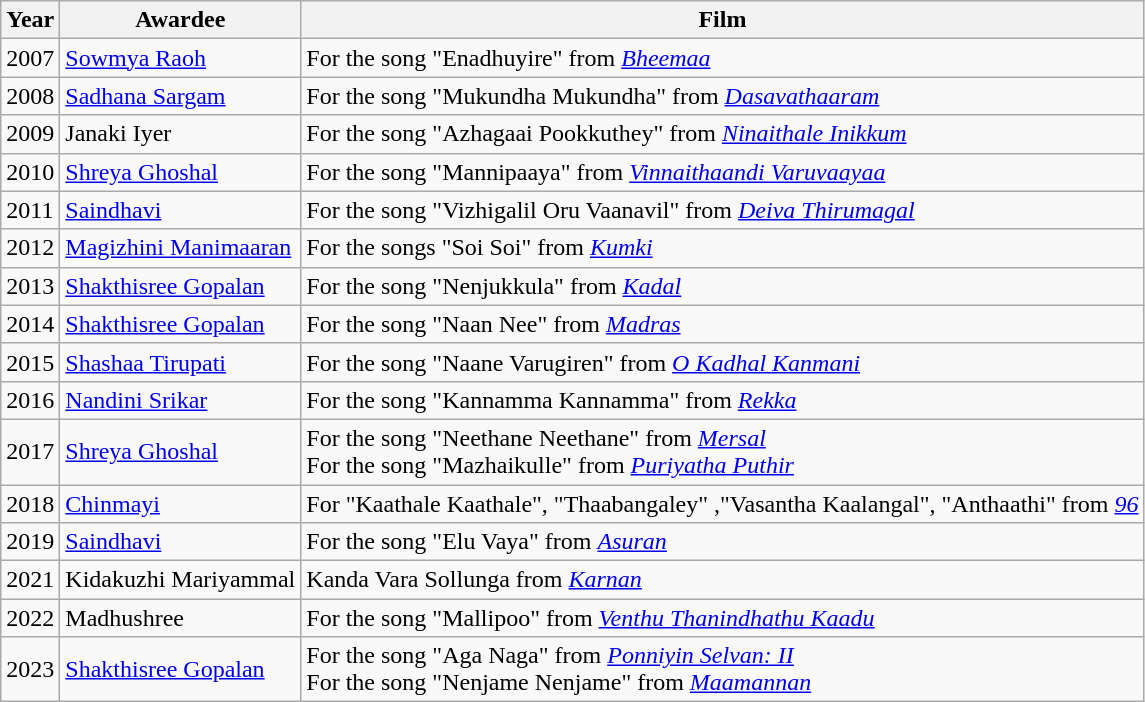<table class="wikitable sortable">
<tr>
<th>Year</th>
<th>Awardee</th>
<th>Film</th>
</tr>
<tr>
<td>2007</td>
<td><a href='#'>Sowmya Raoh</a></td>
<td>For the song "Enadhuyire" from <em><a href='#'>Bheemaa</a></em></td>
</tr>
<tr>
<td>2008</td>
<td><a href='#'>Sadhana Sargam</a></td>
<td>For the song "Mukundha Mukundha" from <em><a href='#'>Dasavathaaram</a></em></td>
</tr>
<tr>
<td>2009</td>
<td>Janaki Iyer</td>
<td>For the song "Azhagaai Pookkuthey" from <em><a href='#'>Ninaithale Inikkum</a></em></td>
</tr>
<tr>
<td>2010</td>
<td><a href='#'>Shreya Ghoshal</a></td>
<td>For the song "Mannipaaya" from <em><a href='#'>Vinnaithaandi Varuvaayaa</a></em></td>
</tr>
<tr>
<td>2011</td>
<td><a href='#'>Saindhavi</a></td>
<td>For the song "Vizhigalil Oru Vaanavil" from <em><a href='#'>Deiva Thirumagal</a></em></td>
</tr>
<tr>
<td>2012</td>
<td><a href='#'>Magizhini Manimaaran</a></td>
<td>For the songs "Soi Soi" from <em><a href='#'>Kumki</a></em></td>
</tr>
<tr>
<td>2013</td>
<td><a href='#'>Shakthisree Gopalan</a></td>
<td>For the song "Nenjukkula" from <em><a href='#'>Kadal</a></em></td>
</tr>
<tr>
<td>2014</td>
<td><a href='#'>Shakthisree Gopalan</a></td>
<td>For the song "Naan Nee" from <em><a href='#'>Madras</a></em></td>
</tr>
<tr>
<td>2015</td>
<td><a href='#'>Shashaa Tirupati</a></td>
<td>For the song "Naane Varugiren" from <em><a href='#'>O Kadhal Kanmani</a></em></td>
</tr>
<tr>
<td>2016</td>
<td><a href='#'>Nandini Srikar</a></td>
<td>For the song "Kannamma Kannamma" from <em><a href='#'>Rekka</a></em></td>
</tr>
<tr>
<td>2017</td>
<td><a href='#'>Shreya Ghoshal</a></td>
<td>For the song "Neethane Neethane" from <em><a href='#'>Mersal</a></em> <br>For the song "Mazhaikulle" from <em><a href='#'>Puriyatha Puthir</a></em></td>
</tr>
<tr>
<td>2018</td>
<td><a href='#'>Chinmayi</a></td>
<td>For "Kaathale Kaathale", "Thaabangaley" ,"Vasantha Kaalangal", "Anthaathi" from <em><a href='#'>96</a></em></td>
</tr>
<tr>
<td>2019</td>
<td><a href='#'>Saindhavi</a></td>
<td>For the song "Elu Vaya" from <em><a href='#'>Asuran</a></em></td>
</tr>
<tr>
<td>2021</td>
<td>Kidakuzhi Mariyammal</td>
<td>Kanda Vara Sollunga from <em><a href='#'>Karnan</a></em></td>
</tr>
<tr>
<td>2022</td>
<td>Madhushree</td>
<td>For the song "Mallipoo" from <em><a href='#'>Venthu Thanindhathu Kaadu</a></em></td>
</tr>
<tr>
<td>2023</td>
<td><a href='#'>Shakthisree Gopalan</a></td>
<td>For the song "Aga Naga" from <em><a href='#'>Ponniyin Selvan: II</a></em> <br>For the song "Nenjame Nenjame" from <em><a href='#'>Maamannan</a></em></td>
</tr>
</table>
